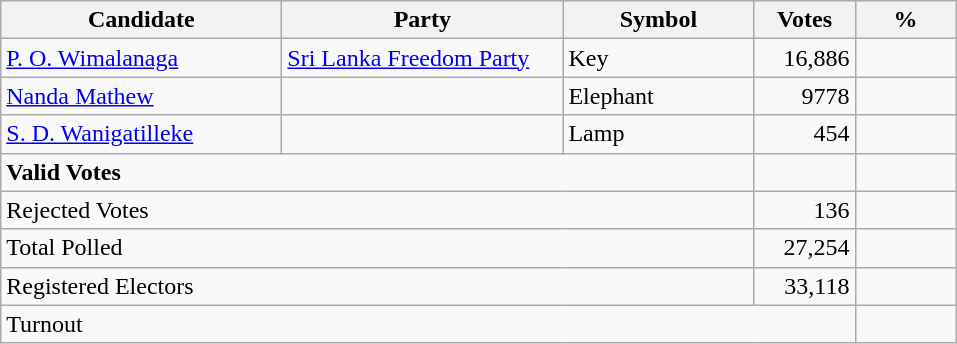<table class="wikitable" border="1" style="text-align:right;">
<tr>
<th align=left width="180">Candidate</th>
<th align=left width="180">Party</th>
<th align=left width="120">Symbol</th>
<th align=left width="60">Votes</th>
<th align=left width="60">%</th>
</tr>
<tr>
<td align=left><a href='#'>P. O. Wimalanaga</a></td>
<td align=left><a href='#'>Sri Lanka Freedom Party</a></td>
<td align=left>Key</td>
<td>16,886</td>
<td></td>
</tr>
<tr>
<td align=left><a href='#'>Nanda Mathew</a></td>
<td></td>
<td align=left>Elephant</td>
<td>9778</td>
<td></td>
</tr>
<tr>
<td align=left><a href='#'>S. D. Wanigatilleke</a></td>
<td></td>
<td align=left>Lamp</td>
<td>454</td>
<td></td>
</tr>
<tr>
<td align=left colspan=3><strong>Valid Votes</strong></td>
<td><strong> <em></td>
<td></strong> <strong></td>
</tr>
<tr>
<td align=left colspan=3>Rejected Votes</td>
<td>136</td>
<td></td>
</tr>
<tr>
<td align=left colspan=3>Total Polled</td>
<td>27,254</td>
<td></td>
</tr>
<tr>
<td align=left colspan=3>Registered Electors</td>
<td>33,118</td>
<td></td>
</tr>
<tr>
<td align=left colspan=4>Turnout</td>
<td></td>
</tr>
</table>
